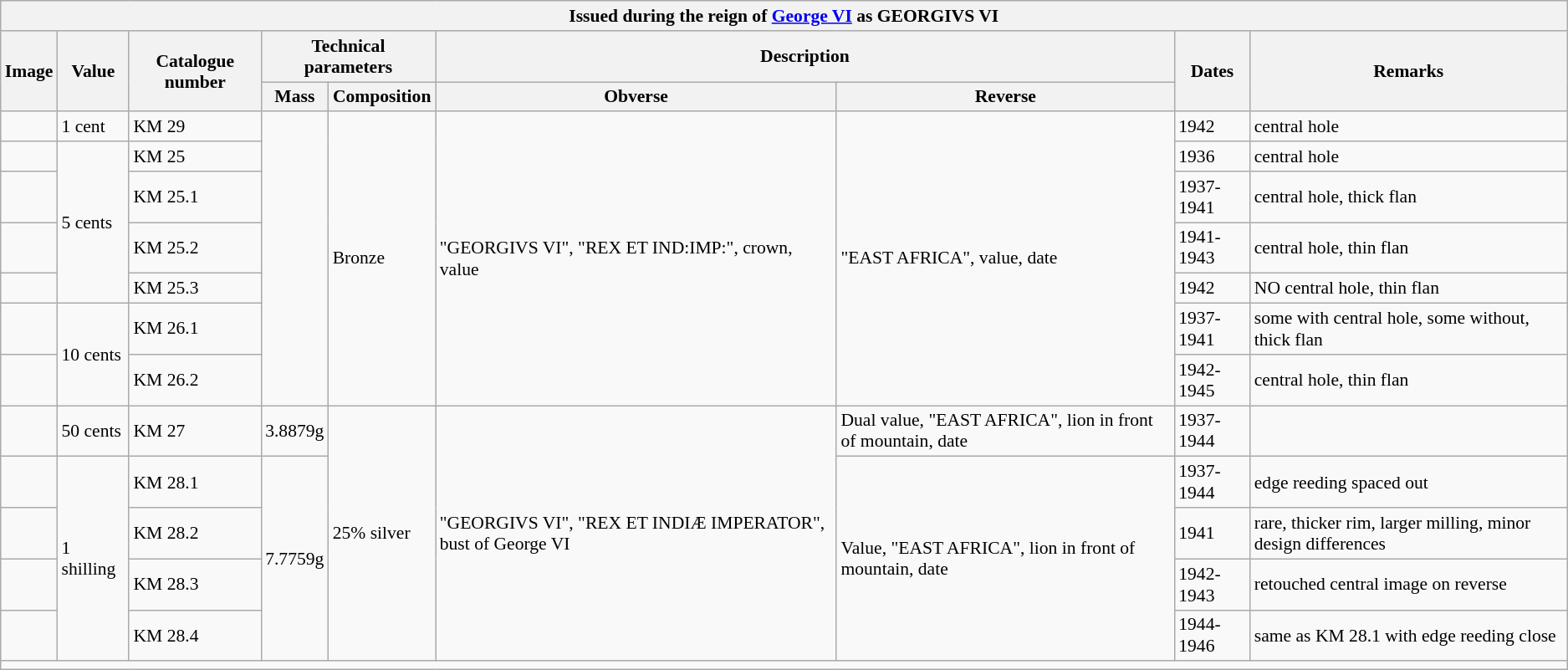<table class="wikitable" style="font-size: 90%">
<tr>
<th colspan="9">Issued during the reign of <a href='#'>George VI</a> as GEORGIVS VI</th>
</tr>
<tr>
<th rowspan="2">Image</th>
<th rowspan="2">Value</th>
<th rowspan="2">Catalogue number</th>
<th colspan="2">Technical parameters</th>
<th colspan="2">Description</th>
<th rowspan="2">Dates</th>
<th rowspan="2">Remarks</th>
</tr>
<tr>
<th>Mass</th>
<th>Composition</th>
<th>Obverse</th>
<th>Reverse</th>
</tr>
<tr>
<td align="center"></td>
<td>1 cent</td>
<td>KM 29</td>
<td rowspan="7"></td>
<td rowspan="7">Bronze</td>
<td rowspan="7">"GEORGIVS VI", "REX ET IND:IMP:", crown, value</td>
<td rowspan="7">"EAST AFRICA", value, date</td>
<td>1942</td>
<td>central hole</td>
</tr>
<tr>
<td align="center"></td>
<td rowspan="4">5 cents</td>
<td>KM 25</td>
<td>1936</td>
<td>central hole</td>
</tr>
<tr>
<td align="center"></td>
<td>KM 25.1</td>
<td>1937-1941</td>
<td>central hole, thick flan</td>
</tr>
<tr>
<td align="center"></td>
<td>KM 25.2</td>
<td>1941-1943</td>
<td>central hole, thin flan</td>
</tr>
<tr>
<td align="center"></td>
<td>KM 25.3</td>
<td>1942</td>
<td>NO central hole, thin flan</td>
</tr>
<tr>
<td align="center"></td>
<td rowspan="2">10 cents</td>
<td>KM 26.1</td>
<td>1937-1941</td>
<td>some with central hole, some without, thick flan</td>
</tr>
<tr>
<td align="center"></td>
<td>KM 26.2</td>
<td>1942-1945</td>
<td>central hole, thin flan</td>
</tr>
<tr>
<td align="center"></td>
<td>50 cents<br></td>
<td>KM 27</td>
<td>3.8879g</td>
<td rowspan="5">25% silver</td>
<td rowspan="5">"GEORGIVS VI", "REX ET INDIÆ IMPERATOR", bust of George VI</td>
<td>Dual value, "EAST AFRICA", lion in front of mountain, date</td>
<td>1937-1944</td>
<td></td>
</tr>
<tr>
<td align="center"></td>
<td rowspan="4">1 shilling</td>
<td>KM 28.1</td>
<td rowspan="4">7.7759g</td>
<td rowspan="4">Value, "EAST AFRICA", lion in front of mountain, date</td>
<td>1937-1944</td>
<td>edge reeding spaced out</td>
</tr>
<tr>
<td align="center"></td>
<td>KM 28.2</td>
<td>1941</td>
<td>rare, thicker rim, larger milling, minor design differences</td>
</tr>
<tr>
<td align="center"></td>
<td>KM 28.3</td>
<td>1942-1943</td>
<td>retouched central image on reverse</td>
</tr>
<tr>
<td align="center"></td>
<td>KM 28.4</td>
<td>1944-1946</td>
<td>same as KM 28.1 with edge reeding close</td>
</tr>
<tr>
<td colspan="9"></td>
</tr>
</table>
